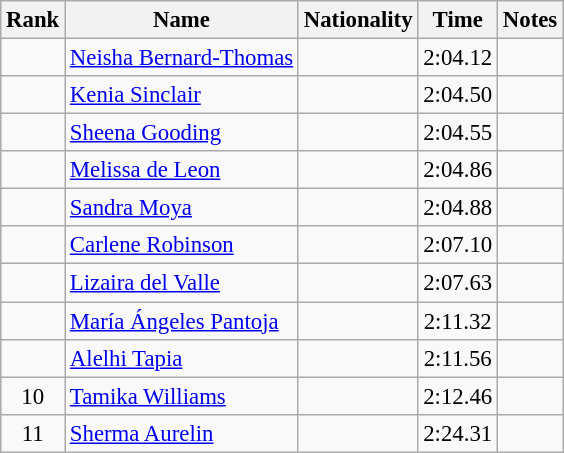<table class="wikitable sortable" style="text-align:center;font-size:95%">
<tr>
<th>Rank</th>
<th>Name</th>
<th>Nationality</th>
<th>Time</th>
<th>Notes</th>
</tr>
<tr>
<td></td>
<td align=left><a href='#'>Neisha Bernard-Thomas</a></td>
<td align=left></td>
<td>2:04.12</td>
<td></td>
</tr>
<tr>
<td></td>
<td align=left><a href='#'>Kenia Sinclair</a></td>
<td align=left></td>
<td>2:04.50</td>
<td></td>
</tr>
<tr>
<td></td>
<td align=left><a href='#'>Sheena Gooding</a></td>
<td align=left></td>
<td>2:04.55</td>
<td></td>
</tr>
<tr>
<td></td>
<td align=left><a href='#'>Melissa de Leon</a></td>
<td align=left></td>
<td>2:04.86</td>
<td></td>
</tr>
<tr>
<td></td>
<td align=left><a href='#'>Sandra Moya</a></td>
<td align=left></td>
<td>2:04.88</td>
<td></td>
</tr>
<tr>
<td></td>
<td align=left><a href='#'>Carlene Robinson</a></td>
<td align=left></td>
<td>2:07.10</td>
<td></td>
</tr>
<tr>
<td></td>
<td align=left><a href='#'>Lizaira del Valle</a></td>
<td align=left></td>
<td>2:07.63</td>
<td></td>
</tr>
<tr>
<td></td>
<td align=left><a href='#'>María Ángeles Pantoja</a></td>
<td align=left></td>
<td>2:11.32</td>
<td></td>
</tr>
<tr>
<td></td>
<td align=left><a href='#'>Alelhi Tapia</a></td>
<td align=left></td>
<td>2:11.56</td>
<td></td>
</tr>
<tr>
<td>10</td>
<td align=left><a href='#'>Tamika Williams</a></td>
<td align=left></td>
<td>2:12.46</td>
<td></td>
</tr>
<tr>
<td>11</td>
<td align=left><a href='#'>Sherma Aurelin</a></td>
<td align=left></td>
<td>2:24.31</td>
<td></td>
</tr>
</table>
